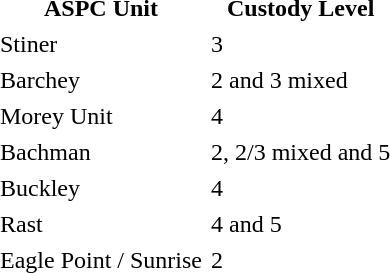<table border="0" cellpadding="2">
<tr>
<th>ASPC Unit</th>
<th>Custody Level</th>
</tr>
<tr>
<td>Stiner</td>
<td>3</td>
</tr>
<tr>
<td>Barchey</td>
<td>2 and 3 mixed</td>
</tr>
<tr>
<td>Morey Unit</td>
<td>4</td>
</tr>
<tr>
<td>Bachman</td>
<td>2, 2/3 mixed and 5</td>
</tr>
<tr>
<td>Buckley</td>
<td>4</td>
</tr>
<tr>
<td>Rast</td>
<td>4 and 5</td>
</tr>
<tr>
<td>Eagle Point / Sunrise</td>
<td>2</td>
</tr>
</table>
